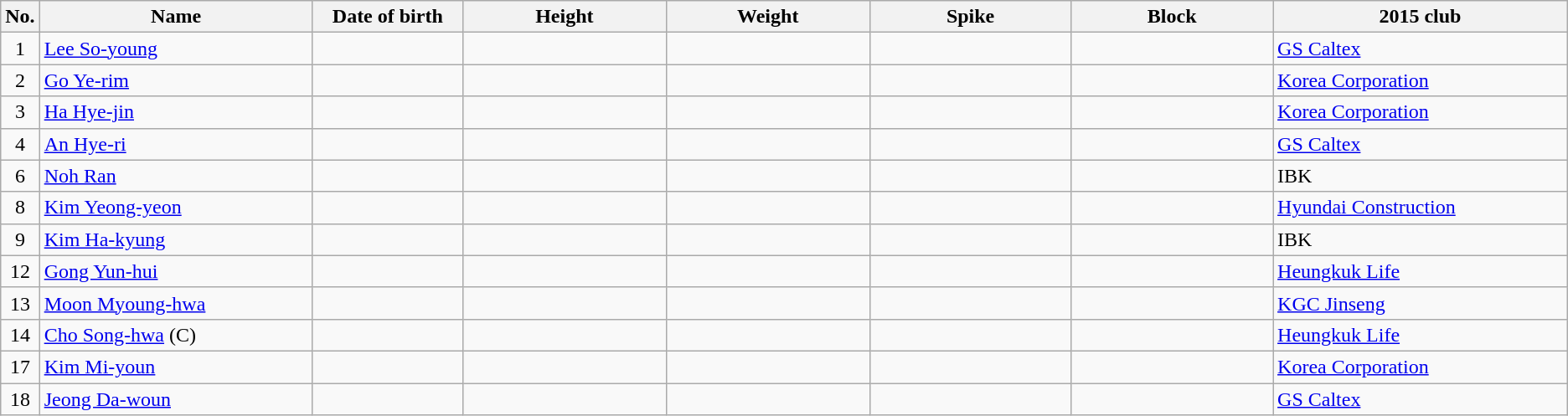<table class="wikitable sortable" style="text-align:center;">
<tr>
<th>No.</th>
<th style="width:15em">Name</th>
<th style="width:8em">Date of birth</th>
<th style="width:11em">Height</th>
<th style="width:11em">Weight</th>
<th style="width:11em">Spike</th>
<th style="width:11em">Block</th>
<th style="width:16em">2015 club</th>
</tr>
<tr>
<td>1</td>
<td align=left><a href='#'>Lee So-young</a></td>
<td align=right></td>
<td></td>
<td></td>
<td></td>
<td></td>
<td align=left> <a href='#'>GS Caltex</a></td>
</tr>
<tr>
<td>2</td>
<td align=left><a href='#'>Go Ye-rim</a></td>
<td align=right></td>
<td></td>
<td></td>
<td></td>
<td></td>
<td align=left> <a href='#'>Korea Corporation</a></td>
</tr>
<tr>
<td>3</td>
<td align=left><a href='#'>Ha Hye-jin</a></td>
<td align=right></td>
<td></td>
<td></td>
<td></td>
<td></td>
<td align=left> <a href='#'>Korea Corporation</a></td>
</tr>
<tr>
<td>4</td>
<td align=left><a href='#'>An Hye-ri</a></td>
<td align=right></td>
<td></td>
<td></td>
<td></td>
<td></td>
<td align=left> <a href='#'>GS Caltex</a></td>
</tr>
<tr>
<td>6</td>
<td align=left><a href='#'>Noh Ran</a></td>
<td align=right></td>
<td></td>
<td></td>
<td></td>
<td></td>
<td align=left> IBK</td>
</tr>
<tr>
<td>8</td>
<td align=left><a href='#'>Kim Yeong-yeon</a></td>
<td align=right></td>
<td></td>
<td></td>
<td></td>
<td></td>
<td align=left> <a href='#'>Hyundai Construction</a></td>
</tr>
<tr>
<td>9</td>
<td align=left><a href='#'>Kim Ha-kyung</a></td>
<td align=right></td>
<td></td>
<td></td>
<td></td>
<td></td>
<td align=left> IBK</td>
</tr>
<tr>
<td>12</td>
<td align=left><a href='#'>Gong Yun-hui</a></td>
<td align=right></td>
<td></td>
<td></td>
<td></td>
<td></td>
<td align=left> <a href='#'>Heungkuk Life</a></td>
</tr>
<tr>
<td>13</td>
<td align=left><a href='#'>Moon Myoung-hwa</a></td>
<td align=right></td>
<td></td>
<td></td>
<td></td>
<td></td>
<td align=left> <a href='#'>KGC Jinseng</a></td>
</tr>
<tr>
<td>14</td>
<td align=left><a href='#'>Cho Song-hwa</a> (C)</td>
<td align=right></td>
<td></td>
<td></td>
<td></td>
<td></td>
<td align=left> <a href='#'>Heungkuk Life</a></td>
</tr>
<tr>
<td>17</td>
<td align=left><a href='#'>Kim Mi-youn</a></td>
<td align=right></td>
<td></td>
<td></td>
<td></td>
<td></td>
<td align=left> <a href='#'>Korea Corporation</a></td>
</tr>
<tr>
<td>18</td>
<td align=left><a href='#'>Jeong Da-woun</a></td>
<td align=right></td>
<td></td>
<td></td>
<td></td>
<td></td>
<td align=left> <a href='#'>GS Caltex</a></td>
</tr>
</table>
